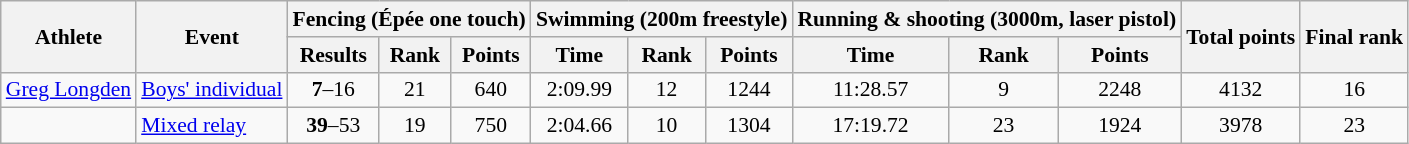<table class="wikitable" border="1" style="font-size:90%">
<tr>
<th rowspan=2>Athlete</th>
<th rowspan=2>Event</th>
<th colspan=3>Fencing (Épée one touch)</th>
<th colspan=3>Swimming (200m freestyle)</th>
<th colspan=3>Running & shooting (3000m, laser pistol)</th>
<th rowspan=2>Total points</th>
<th rowspan=2>Final rank</th>
</tr>
<tr>
<th>Results</th>
<th>Rank</th>
<th>Points</th>
<th>Time</th>
<th>Rank</th>
<th>Points</th>
<th>Time</th>
<th>Rank</th>
<th>Points</th>
</tr>
<tr>
<td><a href='#'>Greg Longden</a></td>
<td><a href='#'>Boys' individual</a></td>
<td align=center><strong>7</strong>–16</td>
<td align=center>21</td>
<td align=center>640</td>
<td align=center>2:09.99</td>
<td align=center>12</td>
<td align=center>1244</td>
<td align=center>11:28.57</td>
<td align=center>9</td>
<td align=center>2248</td>
<td align=center>4132</td>
<td align=center>16</td>
</tr>
<tr>
<td><br></td>
<td><a href='#'>Mixed relay</a></td>
<td align=center><strong>39</strong>–53</td>
<td align=center>19</td>
<td align=center>750</td>
<td align=center>2:04.66</td>
<td align=center>10</td>
<td align=center>1304</td>
<td align=center>17:19.72</td>
<td align=center>23</td>
<td align=center>1924</td>
<td align=center>3978</td>
<td align=center>23</td>
</tr>
</table>
